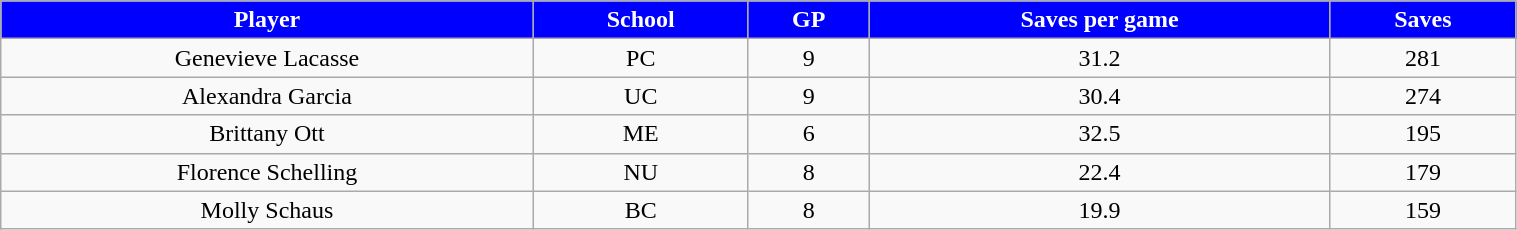<table class="wikitable" style="width:80%;">
<tr style="text-align:center; background:blue; color:#fff;">
<td><strong>Player</strong></td>
<td><strong>School</strong></td>
<td><strong>GP</strong></td>
<td><strong>Saves per game</strong></td>
<td><strong>Saves</strong></td>
</tr>
<tr style="text-align:center;" bgcolor="">
<td>Genevieve Lacasse</td>
<td>PC</td>
<td>9</td>
<td>31.2</td>
<td>281</td>
</tr>
<tr style="text-align:center;" bgcolor="">
<td>Alexandra Garcia</td>
<td>UC</td>
<td>9</td>
<td>30.4</td>
<td>274</td>
</tr>
<tr style="text-align:center;" bgcolor="">
<td>Brittany Ott</td>
<td>ME</td>
<td>6</td>
<td>32.5</td>
<td>195</td>
</tr>
<tr style="text-align:center;" bgcolor="">
<td>Florence Schelling</td>
<td>NU</td>
<td>8</td>
<td>22.4</td>
<td>179</td>
</tr>
<tr style="text-align:center;" bgcolor="">
<td>Molly Schaus</td>
<td>BC</td>
<td>8</td>
<td>19.9</td>
<td>159</td>
</tr>
</table>
